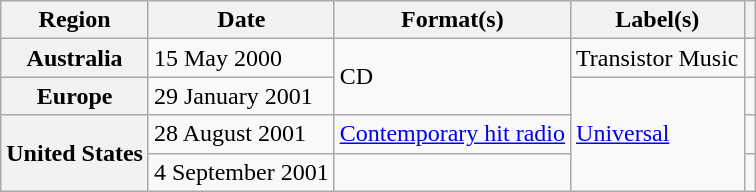<table class="wikitable plainrowheaders">
<tr>
<th scope="col">Region</th>
<th scope="col">Date</th>
<th scope="col">Format(s)</th>
<th scope="col">Label(s)</th>
<th scope="col"></th>
</tr>
<tr>
<th scope="row">Australia</th>
<td>15 May 2000</td>
<td rowspan="2">CD</td>
<td>Transistor Music</td>
<td></td>
</tr>
<tr>
<th scope="row">Europe</th>
<td>29 January 2001</td>
<td rowspan="3"><a href='#'>Universal</a></td>
<td></td>
</tr>
<tr>
<th scope="row" rowspan="2">United States</th>
<td>28 August 2001</td>
<td><a href='#'>Contemporary hit radio</a></td>
<td></td>
</tr>
<tr>
<td>4 September 2001</td>
<td></td>
<td></td>
</tr>
</table>
